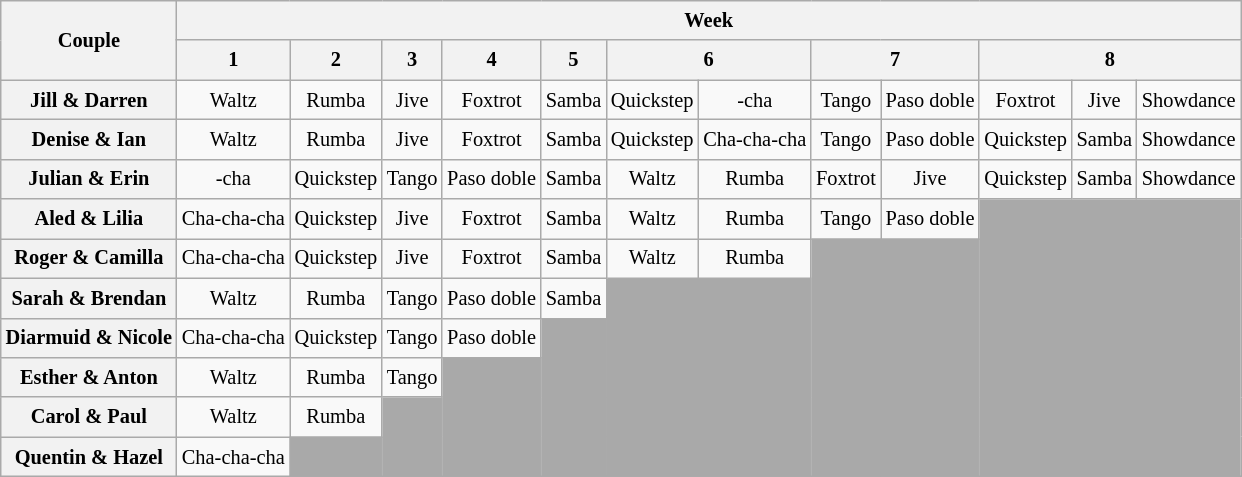<table class="wikitable unsortable" style="text-align:center; font-size:85%; line-height:20px">
<tr>
<th rowspan="2">Couple</th>
<th colspan="12">Week</th>
</tr>
<tr>
<th scope="col">1</th>
<th scope="col">2</th>
<th scope="col">3</th>
<th scope="col">4</th>
<th scope="col">5</th>
<th scope="col" colspan="2">6</th>
<th scope="col" colspan="2">7</th>
<th scope="col" colspan="3">8</th>
</tr>
<tr>
<th scope="row">Jill & Darren</th>
<td>Waltz</td>
<td>Rumba</td>
<td>Jive</td>
<td>Foxtrot</td>
<td>Samba</td>
<td>Quickstep</td>
<td>-cha</td>
<td>Tango</td>
<td>Paso doble</td>
<td>Foxtrot</td>
<td>Jive</td>
<td>Showdance</td>
</tr>
<tr>
<th scope="row">Denise & Ian</th>
<td>Waltz</td>
<td>Rumba</td>
<td>Jive</td>
<td>Foxtrot</td>
<td>Samba</td>
<td>Quickstep</td>
<td>Cha-cha-cha</td>
<td>Tango</td>
<td>Paso doble</td>
<td>Quickstep</td>
<td>Samba</td>
<td>Showdance</td>
</tr>
<tr>
<th scope="row">Julian & Erin</th>
<td>-cha</td>
<td>Quickstep</td>
<td>Tango</td>
<td>Paso doble</td>
<td>Samba</td>
<td>Waltz</td>
<td>Rumba</td>
<td>Foxtrot</td>
<td>Jive</td>
<td>Quickstep</td>
<td>Samba</td>
<td>Showdance</td>
</tr>
<tr>
<th scope="row">Aled & Lilia</th>
<td>Cha-cha-cha</td>
<td>Quickstep</td>
<td>Jive</td>
<td>Foxtrot</td>
<td>Samba</td>
<td>Waltz</td>
<td>Rumba</td>
<td>Tango</td>
<td>Paso doble</td>
<td colspan="3" rowspan="7" bgcolor="darkgray"></td>
</tr>
<tr>
<th scope="row">Roger & Camilla</th>
<td>Cha-cha-cha</td>
<td>Quickstep</td>
<td>Jive</td>
<td>Foxtrot</td>
<td>Samba</td>
<td>Waltz</td>
<td>Rumba</td>
<td colspan="2" rowspan="6" bgcolor="darkgray"></td>
</tr>
<tr>
<th scope="row">Sarah & Brendan</th>
<td>Waltz</td>
<td>Rumba</td>
<td>Tango</td>
<td>Paso doble</td>
<td>Samba</td>
<td colspan="2" rowspan="5" bgcolor="darkgray"></td>
</tr>
<tr>
<th scope="row">Diarmuid & Nicole</th>
<td>Cha-cha-cha</td>
<td>Quickstep</td>
<td>Tango</td>
<td>Paso doble</td>
<td rowspan="4" bgcolor="darkgray"></td>
</tr>
<tr>
<th scope="row">Esther & Anton</th>
<td>Waltz</td>
<td>Rumba</td>
<td>Tango</td>
<td rowspan="3" bgcolor="darkgray"></td>
</tr>
<tr>
<th scope="row">Carol & Paul</th>
<td>Waltz</td>
<td>Rumba</td>
<td rowspan="2" bgcolor="darkgray"></td>
</tr>
<tr>
<th scope="row">Quentin & Hazel</th>
<td>Cha-cha-cha</td>
<td bgcolor="darkgray"></td>
</tr>
</table>
